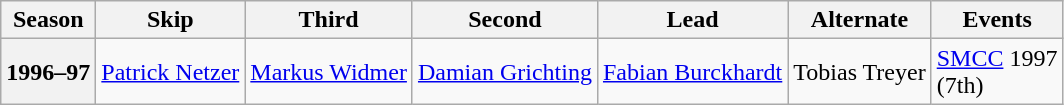<table class="wikitable">
<tr>
<th scope="col">Season</th>
<th scope="col">Skip</th>
<th scope="col">Third</th>
<th scope="col">Second</th>
<th scope="col">Lead</th>
<th scope="col">Alternate</th>
<th scope="col">Events</th>
</tr>
<tr>
<th scope="row">1996–97</th>
<td><a href='#'>Patrick Netzer</a></td>
<td><a href='#'>Markus Widmer</a></td>
<td><a href='#'>Damian Grichting</a></td>
<td><a href='#'>Fabian Burckhardt</a></td>
<td>Tobias Treyer</td>
<td><a href='#'>SMCC</a> 1997 <br> (7th)</td>
</tr>
</table>
